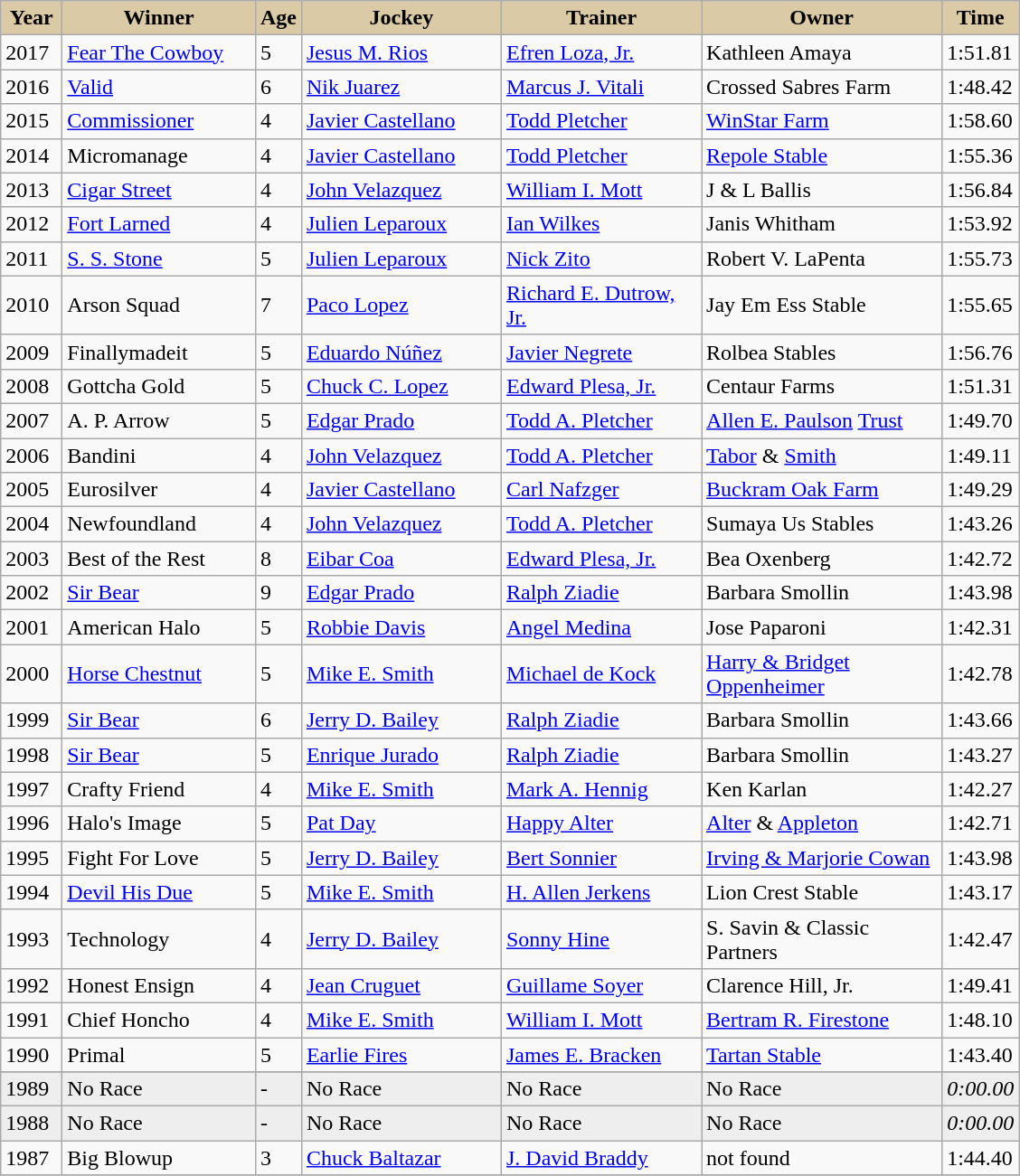<table class="wikitable sortable">
<tr>
<th style="background-color:#DACAA5; width:38px">Year<br></th>
<th style="background-color:#DACAA5; width:135px">Winner<br></th>
<th style="background-color:#DACAA5">Age<br></th>
<th style="background-color:#DACAA5; width:140px">Jockey<br></th>
<th style="background-color:#DACAA5; width:140px">Trainer<br></th>
<th style="background-color:#DACAA5; width:170px">Owner<br></th>
<th style="background-color:#DACAA5">Time</th>
</tr>
<tr>
<td>2017</td>
<td><a href='#'>Fear The Cowboy</a></td>
<td>5</td>
<td><a href='#'>Jesus M. Rios</a></td>
<td><a href='#'>Efren Loza, Jr.</a></td>
<td>Kathleen Amaya</td>
<td>1:51.81</td>
</tr>
<tr>
<td>2016</td>
<td><a href='#'>Valid</a></td>
<td>6</td>
<td><a href='#'>Nik Juarez</a></td>
<td><a href='#'>Marcus J. Vitali</a></td>
<td>Crossed Sabres Farm</td>
<td>1:48.42</td>
</tr>
<tr>
<td>2015</td>
<td><a href='#'>Commissioner</a></td>
<td>4</td>
<td><a href='#'>Javier Castellano</a></td>
<td><a href='#'>Todd Pletcher</a></td>
<td><a href='#'>WinStar Farm</a></td>
<td>1:58.60</td>
</tr>
<tr>
<td>2014</td>
<td>Micromanage</td>
<td>4</td>
<td><a href='#'>Javier Castellano</a></td>
<td><a href='#'>Todd Pletcher</a></td>
<td><a href='#'>Repole Stable</a></td>
<td>1:55.36</td>
</tr>
<tr>
<td>2013</td>
<td><a href='#'>Cigar Street</a></td>
<td>4</td>
<td><a href='#'>John Velazquez</a></td>
<td><a href='#'>William I. Mott</a></td>
<td>J & L Ballis</td>
<td>1:56.84</td>
</tr>
<tr>
<td>2012</td>
<td><a href='#'>Fort Larned</a></td>
<td>4</td>
<td><a href='#'>Julien Leparoux</a></td>
<td><a href='#'>Ian Wilkes</a></td>
<td>Janis Whitham</td>
<td>1:53.92</td>
</tr>
<tr>
<td>2011</td>
<td><a href='#'>S. S. Stone</a></td>
<td>5</td>
<td><a href='#'>Julien Leparoux</a></td>
<td><a href='#'>Nick Zito</a></td>
<td>Robert V. LaPenta</td>
<td>1:55.73</td>
</tr>
<tr>
<td>2010</td>
<td>Arson Squad</td>
<td>7</td>
<td><a href='#'>Paco Lopez</a></td>
<td><a href='#'>Richard E. Dutrow, Jr.</a></td>
<td>Jay Em Ess Stable</td>
<td>1:55.65</td>
</tr>
<tr>
<td>2009</td>
<td>Finallymadeit</td>
<td>5</td>
<td><a href='#'>Eduardo Núñez</a></td>
<td><a href='#'>Javier Negrete</a></td>
<td>Rolbea Stables</td>
<td>1:56.76</td>
</tr>
<tr>
<td>2008</td>
<td>Gottcha Gold</td>
<td>5</td>
<td><a href='#'>Chuck C. Lopez</a></td>
<td><a href='#'>Edward Plesa, Jr.</a></td>
<td>Centaur Farms</td>
<td>1:51.31</td>
</tr>
<tr>
<td>2007</td>
<td>A. P. Arrow</td>
<td>5</td>
<td><a href='#'>Edgar Prado</a></td>
<td><a href='#'>Todd A. Pletcher</a></td>
<td><a href='#'>Allen E. Paulson</a> <a href='#'>Trust</a></td>
<td>1:49.70</td>
</tr>
<tr>
<td>2006</td>
<td>Bandini</td>
<td>4</td>
<td><a href='#'>John Velazquez</a></td>
<td><a href='#'>Todd A. Pletcher</a></td>
<td><a href='#'>Tabor</a> & <a href='#'>Smith</a></td>
<td>1:49.11</td>
</tr>
<tr>
<td>2005</td>
<td>Eurosilver</td>
<td>4</td>
<td><a href='#'>Javier Castellano</a></td>
<td><a href='#'>Carl Nafzger</a></td>
<td><a href='#'>Buckram Oak Farm</a></td>
<td>1:49.29</td>
</tr>
<tr>
<td>2004</td>
<td>Newfoundland</td>
<td>4</td>
<td><a href='#'>John Velazquez</a></td>
<td><a href='#'>Todd A. Pletcher</a></td>
<td>Sumaya Us Stables</td>
<td>1:43.26</td>
</tr>
<tr>
<td>2003</td>
<td>Best of the Rest</td>
<td>8</td>
<td><a href='#'>Eibar Coa</a></td>
<td><a href='#'>Edward Plesa, Jr.</a></td>
<td>Bea Oxenberg</td>
<td>1:42.72</td>
</tr>
<tr>
<td>2002</td>
<td><a href='#'>Sir Bear</a></td>
<td>9</td>
<td><a href='#'>Edgar Prado</a></td>
<td><a href='#'>Ralph Ziadie</a></td>
<td>Barbara Smollin</td>
<td>1:43.98</td>
</tr>
<tr>
<td>2001</td>
<td>American Halo</td>
<td>5</td>
<td><a href='#'>Robbie Davis</a></td>
<td><a href='#'>Angel Medina</a></td>
<td>Jose Paparoni</td>
<td>1:42.31</td>
</tr>
<tr>
<td>2000</td>
<td><a href='#'>Horse Chestnut</a></td>
<td>5</td>
<td><a href='#'>Mike E. Smith</a></td>
<td><a href='#'>Michael de Kock</a></td>
<td><a href='#'>Harry & Bridget Oppenheimer</a></td>
<td>1:42.78</td>
</tr>
<tr>
<td>1999</td>
<td><a href='#'>Sir Bear</a></td>
<td>6</td>
<td><a href='#'>Jerry D. Bailey</a></td>
<td><a href='#'>Ralph Ziadie</a></td>
<td>Barbara Smollin</td>
<td>1:43.66</td>
</tr>
<tr>
<td>1998</td>
<td><a href='#'>Sir Bear</a></td>
<td>5</td>
<td><a href='#'>Enrique Jurado</a></td>
<td><a href='#'>Ralph Ziadie</a></td>
<td>Barbara Smollin</td>
<td>1:43.27</td>
</tr>
<tr>
<td>1997</td>
<td>Crafty Friend</td>
<td>4</td>
<td><a href='#'>Mike E. Smith</a></td>
<td><a href='#'>Mark A. Hennig</a></td>
<td>Ken Karlan</td>
<td>1:42.27</td>
</tr>
<tr>
<td>1996</td>
<td>Halo's Image</td>
<td>5</td>
<td><a href='#'>Pat Day</a></td>
<td><a href='#'>Happy Alter</a></td>
<td><a href='#'>Alter</a> & <a href='#'>Appleton</a></td>
<td>1:42.71</td>
</tr>
<tr>
<td>1995</td>
<td>Fight For Love</td>
<td>5</td>
<td><a href='#'>Jerry D. Bailey</a></td>
<td><a href='#'>Bert Sonnier</a></td>
<td><a href='#'>Irving & Marjorie Cowan</a></td>
<td>1:43.98</td>
</tr>
<tr>
<td>1994</td>
<td><a href='#'>Devil His Due</a></td>
<td>5</td>
<td><a href='#'>Mike E. Smith</a></td>
<td><a href='#'>H. Allen Jerkens</a></td>
<td>Lion Crest Stable</td>
<td>1:43.17</td>
</tr>
<tr>
<td>1993</td>
<td>Technology</td>
<td>4</td>
<td><a href='#'>Jerry D. Bailey</a></td>
<td><a href='#'>Sonny Hine</a></td>
<td>S. Savin & Classic Partners</td>
<td>1:42.47</td>
</tr>
<tr>
<td>1992</td>
<td>Honest Ensign</td>
<td>4</td>
<td><a href='#'>Jean Cruguet</a></td>
<td><a href='#'>Guillame Soyer</a></td>
<td>Clarence Hill, Jr.</td>
<td>1:49.41</td>
</tr>
<tr>
<td>1991</td>
<td>Chief Honcho</td>
<td>4</td>
<td><a href='#'>Mike E. Smith</a></td>
<td><a href='#'>William I. Mott</a></td>
<td><a href='#'>Bertram R. Firestone</a></td>
<td>1:48.10</td>
</tr>
<tr>
<td>1990</td>
<td>Primal</td>
<td>5</td>
<td><a href='#'>Earlie Fires</a></td>
<td><a href='#'>James E. Bracken</a></td>
<td><a href='#'>Tartan Stable</a></td>
<td>1:43.40</td>
</tr>
<tr>
</tr>
<tr bgcolor="#eeeeee">
<td>1989</td>
<td>No Race</td>
<td>-</td>
<td>No Race</td>
<td>No Race</td>
<td>No Race</td>
<td><em>0:00.00</em></td>
</tr>
<tr bgcolor="#eeeeee">
<td>1988</td>
<td>No Race</td>
<td>-</td>
<td>No Race</td>
<td>No Race</td>
<td>No Race</td>
<td><em>0:00.00</em></td>
</tr>
<tr>
<td>1987</td>
<td>Big Blowup</td>
<td>3</td>
<td><a href='#'>Chuck Baltazar</a></td>
<td><a href='#'>J. David Braddy</a></td>
<td>not found</td>
<td>1:44.40</td>
</tr>
<tr>
</tr>
</table>
